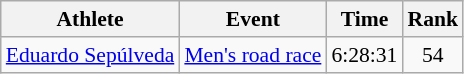<table class=wikitable style=font-size:90%;text-align:center>
<tr>
<th>Athlete</th>
<th>Event</th>
<th>Time</th>
<th>Rank</th>
</tr>
<tr align=center>
<td align=left><a href='#'>Eduardo Sepúlveda</a></td>
<td align=left><a href='#'>Men's road race</a></td>
<td>6:28:31</td>
<td>54</td>
</tr>
</table>
